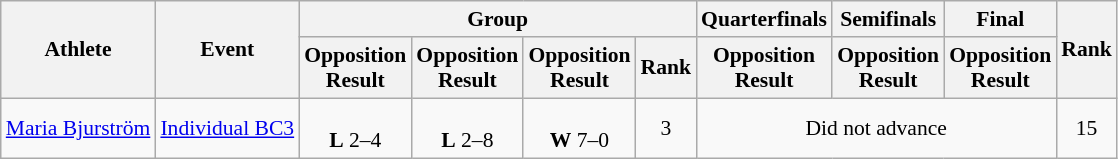<table class="wikitable" style="font-size:90%;">
<tr>
<th rowspan="2">Athlete</th>
<th rowspan="2">Event</th>
<th colspan="4">Group</th>
<th>Quarterfinals</th>
<th>Semifinals</th>
<th>Final</th>
<th rowspan=2>Rank</th>
</tr>
<tr>
<th>Opposition<br>Result</th>
<th>Opposition<br>Result</th>
<th>Opposition<br>Result</th>
<th>Rank</th>
<th>Opposition<br>Result</th>
<th>Opposition<br>Result</th>
<th>Opposition<br>Result</th>
</tr>
<tr align=center>
<td align=left><a href='#'>Maria Bjurström</a></td>
<td align=left><a href='#'>Individual BC3</a></td>
<td><br><strong>L</strong> 2–4</td>
<td><br><strong>L</strong> 2–8</td>
<td><br><strong>W</strong> 7–0</td>
<td>3</td>
<td colspan=3>Did not advance</td>
<td>15</td>
</tr>
</table>
